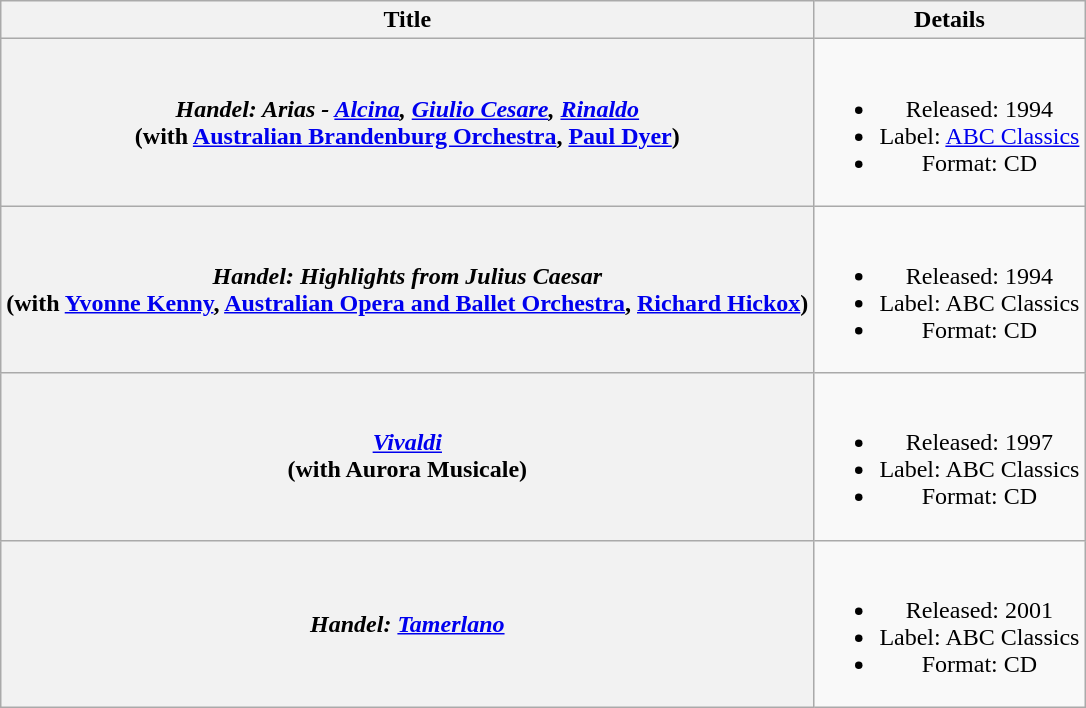<table class="wikitable plainrowheaders" style="text-align:center;" border="1">
<tr>
<th>Title</th>
<th>Details</th>
</tr>
<tr>
<th scope="row"><em>Handel: Arias - <a href='#'>Alcina</a>, <a href='#'>Giulio Cesare</a>, <a href='#'>Rinaldo</a></em><br>(with <a href='#'>Australian Brandenburg Orchestra</a>, <a href='#'>Paul Dyer</a>)</th>
<td><br><ul><li>Released: 1994</li><li>Label: <a href='#'>ABC Classics</a></li><li>Format: CD</li></ul></td>
</tr>
<tr>
<th scope="row"><em>Handel: Highlights from Julius Caesar</em><br>(with <a href='#'>Yvonne Kenny</a>, <a href='#'>Australian Opera and Ballet Orchestra</a>, <a href='#'>Richard Hickox</a>)</th>
<td><br><ul><li>Released: 1994</li><li>Label: ABC Classics</li><li>Format: CD</li></ul></td>
</tr>
<tr>
<th scope="row"><em><a href='#'>Vivaldi</a></em><br> (with Aurora Musicale)</th>
<td><br><ul><li>Released: 1997</li><li>Label: ABC Classics</li><li>Format: CD</li></ul></td>
</tr>
<tr>
<th scope="row"><em>Handel: <a href='#'>Tamerlano</a></em></th>
<td><br><ul><li>Released: 2001</li><li>Label: ABC Classics</li><li>Format: CD</li></ul></td>
</tr>
</table>
